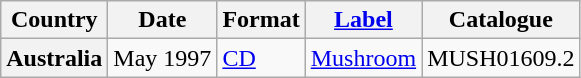<table class="wikitable plainrowheaders">
<tr>
<th scope="col">Country</th>
<th scope="col">Date</th>
<th scope="col">Format</th>
<th scope="col"><a href='#'>Label</a></th>
<th scope="col">Catalogue</th>
</tr>
<tr>
<th scope="row">Australia</th>
<td>May 1997</td>
<td><a href='#'>CD</a></td>
<td><a href='#'>Mushroom</a></td>
<td>MUSH01609.2</td>
</tr>
</table>
